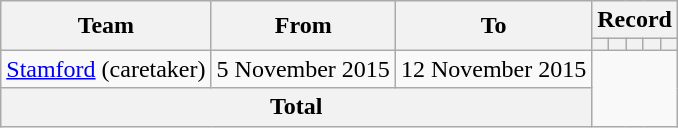<table class=wikitable style=text-align:center>
<tr>
<th rowspan=2>Team</th>
<th rowspan=2>From</th>
<th rowspan=2>To</th>
<th colspan=5>Record</th>
</tr>
<tr>
<th></th>
<th></th>
<th></th>
<th></th>
<th></th>
</tr>
<tr>
<td align=left><a href='#'>Stamford</a> (caretaker)</td>
<td align=left>5 November 2015</td>
<td align=left>12 November 2015<br></td>
</tr>
<tr>
<th colspan=3>Total<br></th>
</tr>
</table>
